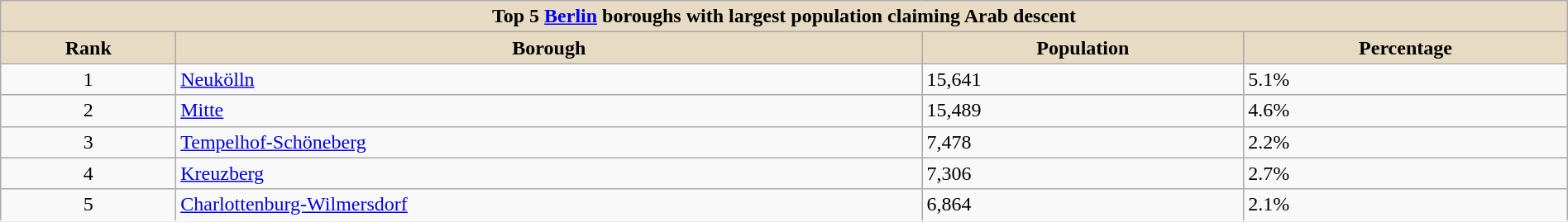<table class="wikitable" style="width: 100% ; font-size: 100%; border: #ffffff solid 1px; text-align: lcenter; margin-bottom: 0;">
<tr>
<th align=center colspan=5 style="background:#e7dcc3;"><strong>Top 5 <a href='#'>Berlin</a> boroughs with largest population claiming Arab descent</strong></th>
</tr>
<tr>
<th align=center style="background:#e7dcc3;">Rank</th>
<th align=center style="background:#e7dcc3;">Borough</th>
<th align=center style="background:#e7dcc3;">Population</th>
<th align=center style="background:#e7dcc3;">Percentage</th>
</tr>
<tr>
<td align=center>1</td>
<td align=left><a href='#'>Neukölln</a></td>
<td>15,641</td>
<td>5.1%</td>
</tr>
<tr>
<td align=center>2</td>
<td align=left><a href='#'>Mitte</a></td>
<td>15,489</td>
<td>4.6%</td>
</tr>
<tr>
<td align=center>3</td>
<td align=left><a href='#'>Tempelhof-Schöneberg</a></td>
<td>7,478</td>
<td>2.2%</td>
</tr>
<tr>
<td align=center>4</td>
<td align=left><a href='#'>Kreuzberg</a></td>
<td>7,306</td>
<td>2.7%</td>
</tr>
<tr>
<td align=center>5</td>
<td align=left><a href='#'>Charlottenburg-Wilmersdorf</a></td>
<td>6,864</td>
<td>2.1%</td>
</tr>
<tr>
</tr>
</table>
